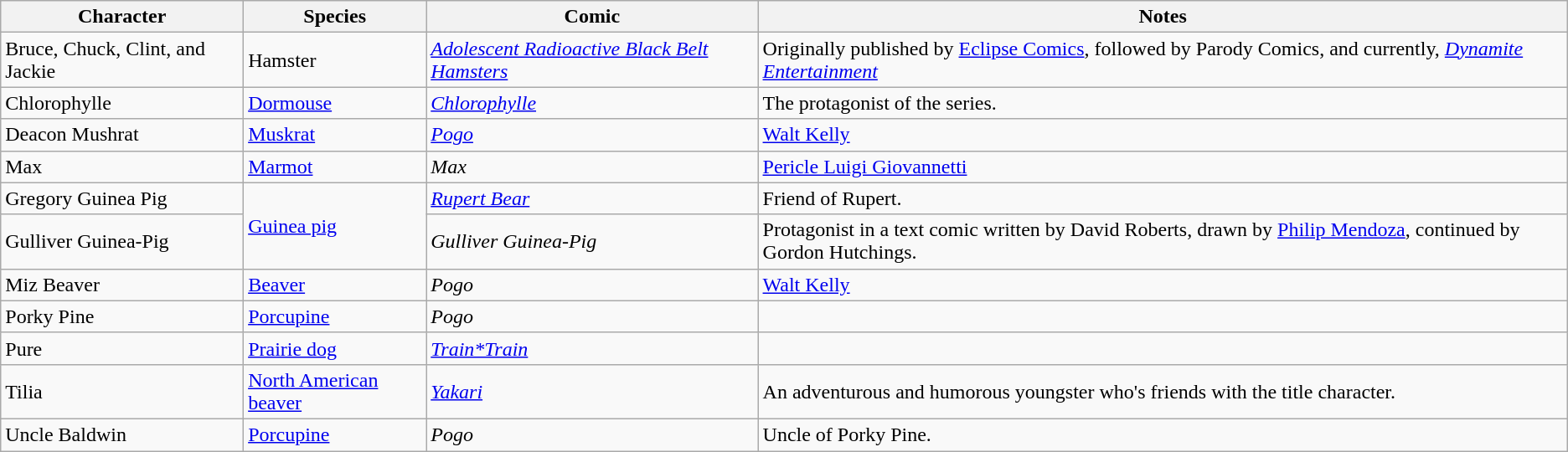<table class="wikitable sortable">
<tr>
<th>Character</th>
<th>Species</th>
<th>Comic</th>
<th>Notes</th>
</tr>
<tr>
<td>Bruce, Chuck, Clint, and Jackie</td>
<td>Hamster</td>
<td><em><a href='#'>Adolescent Radioactive Black Belt Hamsters</a></em></td>
<td>Originally published by <a href='#'>Eclipse Comics</a>, followed by Parody Comics, and currently, <em><a href='#'>Dynamite Entertainment</a></em></td>
</tr>
<tr>
<td>Chlorophylle</td>
<td><a href='#'>Dormouse</a></td>
<td><em><a href='#'>Chlorophylle</a></em></td>
<td>The protagonist of the series.</td>
</tr>
<tr>
<td>Deacon Mushrat</td>
<td><a href='#'>Muskrat</a></td>
<td><em><a href='#'>Pogo</a></em></td>
<td><a href='#'>Walt Kelly</a></td>
</tr>
<tr>
<td>Max</td>
<td><a href='#'>Marmot</a></td>
<td><em>Max</em></td>
<td><a href='#'>Pericle Luigi Giovannetti</a></td>
</tr>
<tr>
<td>Gregory Guinea Pig</td>
<td rowspan="2"><a href='#'>Guinea pig</a></td>
<td><em><a href='#'>Rupert Bear</a></em></td>
<td>Friend of Rupert.</td>
</tr>
<tr>
<td>Gulliver Guinea-Pig</td>
<td><em>Gulliver Guinea-Pig</em></td>
<td>Protagonist in a text comic written by David Roberts, drawn by <a href='#'>Philip Mendoza</a>, continued by Gordon Hutchings.</td>
</tr>
<tr>
<td>Miz Beaver</td>
<td><a href='#'>Beaver</a></td>
<td><em>Pogo</em></td>
<td><a href='#'>Walt Kelly</a></td>
</tr>
<tr>
<td>Porky Pine</td>
<td><a href='#'>Porcupine</a></td>
<td><em>Pogo</em></td>
<td></td>
</tr>
<tr>
<td>Pure</td>
<td><a href='#'>Prairie dog</a></td>
<td><em><a href='#'>Train*Train</a></em></td>
<td></td>
</tr>
<tr>
<td>Tilia</td>
<td><a href='#'>North American beaver</a></td>
<td><em><a href='#'>Yakari</a></em></td>
<td>An adventurous and humorous youngster who's friends with the title character.</td>
</tr>
<tr>
<td>Uncle Baldwin</td>
<td><a href='#'>Porcupine</a></td>
<td><em>Pogo</em></td>
<td>Uncle of Porky Pine.</td>
</tr>
</table>
